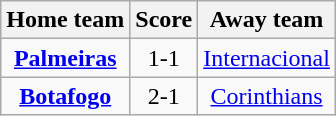<table class="wikitable" style="text-align: center">
<tr>
<th>Home team</th>
<th>Score</th>
<th>Away team</th>
</tr>
<tr>
<td><strong><a href='#'>Palmeiras</a></strong></td>
<td>1-1</td>
<td><a href='#'>Internacional</a></td>
</tr>
<tr>
<td><strong><a href='#'>Botafogo</a></strong></td>
<td>2-1</td>
<td><a href='#'>Corinthians</a></td>
</tr>
</table>
